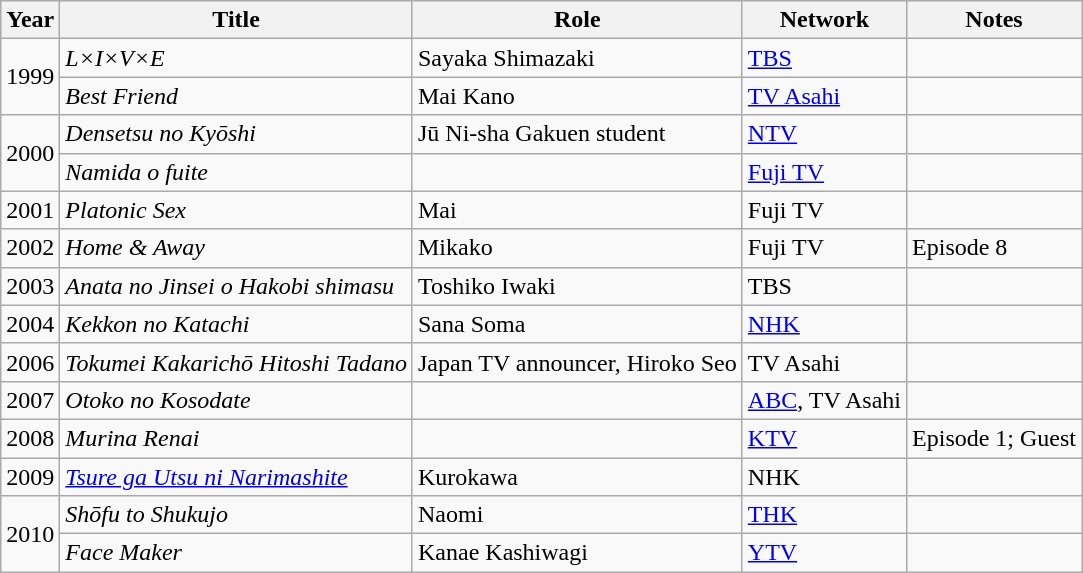<table class="wikitable">
<tr>
<th>Year</th>
<th>Title</th>
<th>Role</th>
<th>Network</th>
<th>Notes</th>
</tr>
<tr>
<td rowspan="2">1999</td>
<td><em>L×I×V×E</em></td>
<td>Sayaka Shimazaki</td>
<td><a href='#'>TBS</a></td>
<td></td>
</tr>
<tr>
<td><em>Best Friend</em></td>
<td>Mai Kano</td>
<td><a href='#'>TV Asahi</a></td>
<td></td>
</tr>
<tr>
<td rowspan="2">2000</td>
<td><em>Densetsu no Kyōshi</em></td>
<td>Jū Ni-sha Gakuen student</td>
<td><a href='#'>NTV</a></td>
<td></td>
</tr>
<tr>
<td><em>Namida o fuite</em></td>
<td></td>
<td><a href='#'>Fuji TV</a></td>
<td></td>
</tr>
<tr>
<td>2001</td>
<td><em>Platonic Sex</em></td>
<td>Mai</td>
<td>Fuji TV</td>
<td></td>
</tr>
<tr>
<td>2002</td>
<td><em>Home & Away</em></td>
<td>Mikako</td>
<td>Fuji TV</td>
<td>Episode 8</td>
</tr>
<tr>
<td>2003</td>
<td><em>Anata no Jinsei o Hakobi shimasu</em></td>
<td>Toshiko Iwaki</td>
<td>TBS</td>
<td></td>
</tr>
<tr>
<td>2004</td>
<td><em>Kekkon no Katachi</em></td>
<td>Sana Soma</td>
<td><a href='#'>NHK</a></td>
<td></td>
</tr>
<tr>
<td>2006</td>
<td><em>Tokumei Kakarichō Hitoshi Tadano</em></td>
<td>Japan TV announcer, Hiroko Seo</td>
<td>TV Asahi</td>
<td></td>
</tr>
<tr>
<td>2007</td>
<td><em>Otoko no Kosodate</em></td>
<td></td>
<td><a href='#'>ABC</a>, TV Asahi</td>
<td></td>
</tr>
<tr>
<td>2008</td>
<td><em>Murina Renai</em></td>
<td></td>
<td><a href='#'>KTV</a></td>
<td>Episode 1; Guest</td>
</tr>
<tr>
<td>2009</td>
<td><em><a href='#'>Tsure ga Utsu ni Narimashite</a></em></td>
<td>Kurokawa</td>
<td>NHK</td>
<td></td>
</tr>
<tr>
<td rowspan="2">2010</td>
<td><em>Shōfu to Shukujo</em></td>
<td>Naomi</td>
<td><a href='#'>THK</a></td>
<td></td>
</tr>
<tr>
<td><em>Face Maker</em></td>
<td>Kanae Kashiwagi</td>
<td><a href='#'>YTV</a></td>
<td></td>
</tr>
</table>
